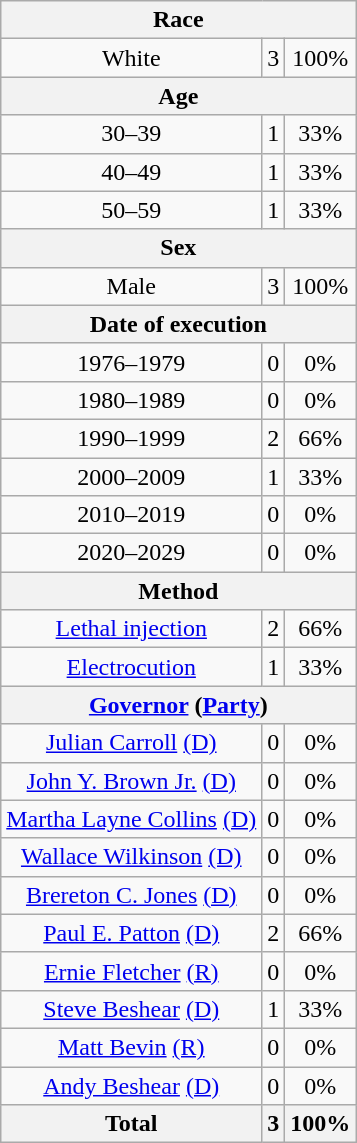<table class="wikitable" style="text-align:center;">
<tr>
<th colspan="3">Race</th>
</tr>
<tr>
<td>White</td>
<td>3</td>
<td>100%</td>
</tr>
<tr>
<th colspan="3">Age</th>
</tr>
<tr>
<td>30–39</td>
<td>1</td>
<td>33%</td>
</tr>
<tr>
<td>40–49</td>
<td>1</td>
<td>33%</td>
</tr>
<tr>
<td>50–59</td>
<td>1</td>
<td>33%</td>
</tr>
<tr>
<th colspan="3">Sex</th>
</tr>
<tr>
<td>Male</td>
<td>3</td>
<td>100%</td>
</tr>
<tr>
<th colspan="3">Date of execution</th>
</tr>
<tr>
<td>1976–1979</td>
<td>0</td>
<td>0%</td>
</tr>
<tr>
<td>1980–1989</td>
<td>0</td>
<td>0%</td>
</tr>
<tr>
<td>1990–1999</td>
<td>2</td>
<td>66%</td>
</tr>
<tr>
<td>2000–2009</td>
<td>1</td>
<td>33%</td>
</tr>
<tr>
<td>2010–2019</td>
<td>0</td>
<td>0%</td>
</tr>
<tr>
<td>2020–2029</td>
<td>0</td>
<td>0%</td>
</tr>
<tr>
<th colspan="3">Method</th>
</tr>
<tr>
<td><a href='#'>Lethal injection</a></td>
<td>2</td>
<td>66%</td>
</tr>
<tr>
<td><a href='#'>Electrocution</a></td>
<td>1</td>
<td>33%</td>
</tr>
<tr>
<th colspan="3"><a href='#'>Governor</a> (<a href='#'>Party</a>)</th>
</tr>
<tr>
<td><a href='#'>Julian Carroll</a> <a href='#'>(D)</a></td>
<td>0</td>
<td>0%</td>
</tr>
<tr>
<td><a href='#'>John Y. Brown Jr.</a> <a href='#'>(D)</a></td>
<td>0</td>
<td>0%</td>
</tr>
<tr>
<td><a href='#'>Martha Layne Collins</a> <a href='#'>(D)</a></td>
<td>0</td>
<td>0%</td>
</tr>
<tr>
<td><a href='#'>Wallace Wilkinson</a> <a href='#'>(D)</a></td>
<td>0</td>
<td>0%</td>
</tr>
<tr>
<td><a href='#'>Brereton C. Jones</a> <a href='#'>(D)</a></td>
<td>0</td>
<td>0%</td>
</tr>
<tr>
<td><a href='#'>Paul E. Patton</a> <a href='#'>(D)</a></td>
<td>2</td>
<td>66%</td>
</tr>
<tr>
<td><a href='#'>Ernie Fletcher</a> <a href='#'>(R)</a></td>
<td>0</td>
<td>0%</td>
</tr>
<tr>
<td><a href='#'>Steve Beshear</a> <a href='#'>(D)</a></td>
<td>1</td>
<td>33%</td>
</tr>
<tr>
<td><a href='#'>Matt Bevin</a> <a href='#'>(R)</a></td>
<td>0</td>
<td>0%</td>
</tr>
<tr>
<td><a href='#'>Andy Beshear</a> <a href='#'>(D)</a></td>
<td>0</td>
<td>0%</td>
</tr>
<tr>
<th>Total</th>
<th>3</th>
<th>100%</th>
</tr>
</table>
